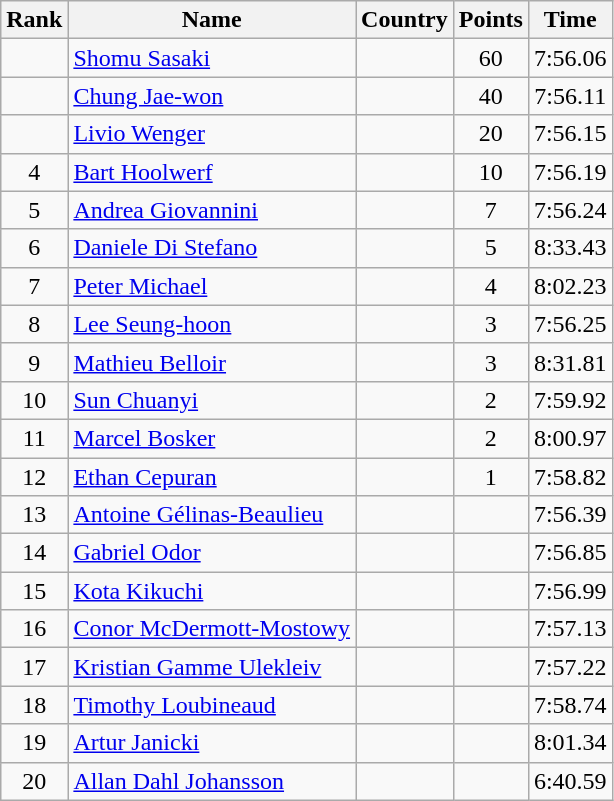<table class="wikitable sortable" style="text-align:center">
<tr>
<th>Rank</th>
<th>Name</th>
<th>Country</th>
<th>Points</th>
<th>Time</th>
</tr>
<tr>
<td></td>
<td align=left><a href='#'>Shomu Sasaki</a></td>
<td align=left></td>
<td>60</td>
<td>7:56.06</td>
</tr>
<tr>
<td></td>
<td align=left><a href='#'>Chung Jae-won</a></td>
<td align=left></td>
<td>40</td>
<td>7:56.11</td>
</tr>
<tr>
<td></td>
<td align=left><a href='#'>Livio Wenger</a></td>
<td align=left></td>
<td>20</td>
<td>7:56.15</td>
</tr>
<tr>
<td>4</td>
<td align=left><a href='#'>Bart Hoolwerf</a></td>
<td align=left></td>
<td>10</td>
<td>7:56.19</td>
</tr>
<tr>
<td>5</td>
<td align=left><a href='#'>Andrea Giovannini</a></td>
<td align=left></td>
<td>7</td>
<td>7:56.24</td>
</tr>
<tr>
<td>6</td>
<td align=left><a href='#'>Daniele Di Stefano</a></td>
<td align=left></td>
<td>5</td>
<td>8:33.43</td>
</tr>
<tr>
<td>7</td>
<td align=left><a href='#'>Peter Michael</a></td>
<td align=left></td>
<td>4</td>
<td>8:02.23</td>
</tr>
<tr>
<td>8</td>
<td align=left><a href='#'>Lee Seung-hoon</a></td>
<td align=left></td>
<td>3</td>
<td>7:56.25</td>
</tr>
<tr>
<td>9</td>
<td align=left><a href='#'>Mathieu Belloir</a></td>
<td align=left></td>
<td>3</td>
<td>8:31.81</td>
</tr>
<tr>
<td>10</td>
<td align=left><a href='#'>Sun Chuanyi</a></td>
<td align=left></td>
<td>2</td>
<td>7:59.92</td>
</tr>
<tr>
<td>11</td>
<td align=left><a href='#'>Marcel Bosker</a></td>
<td align=left></td>
<td>2</td>
<td>8:00.97</td>
</tr>
<tr>
<td>12</td>
<td align=left><a href='#'>Ethan Cepuran</a></td>
<td align=left></td>
<td>1</td>
<td>7:58.82</td>
</tr>
<tr>
<td>13</td>
<td align=left><a href='#'>Antoine Gélinas-Beaulieu</a></td>
<td align=left></td>
<td></td>
<td>7:56.39</td>
</tr>
<tr>
<td>14</td>
<td align=left><a href='#'>Gabriel Odor</a></td>
<td align=left></td>
<td></td>
<td>7:56.85</td>
</tr>
<tr>
<td>15</td>
<td align=left><a href='#'>Kota Kikuchi</a></td>
<td align=left></td>
<td></td>
<td>7:56.99</td>
</tr>
<tr>
<td>16</td>
<td align=left><a href='#'>Conor McDermott-Mostowy</a></td>
<td align=left></td>
<td></td>
<td>7:57.13</td>
</tr>
<tr>
<td>17</td>
<td align=left><a href='#'>Kristian Gamme Ulekleiv</a></td>
<td align=left></td>
<td></td>
<td>7:57.22</td>
</tr>
<tr>
<td>18</td>
<td align=left><a href='#'>Timothy Loubineaud</a></td>
<td align=left></td>
<td></td>
<td>7:58.74</td>
</tr>
<tr>
<td>19</td>
<td align=left><a href='#'>Artur Janicki</a></td>
<td align=left></td>
<td></td>
<td>8:01.34</td>
</tr>
<tr>
<td>20</td>
<td align=left><a href='#'>Allan Dahl Johansson</a></td>
<td align=left></td>
<td></td>
<td>6:40.59</td>
</tr>
</table>
